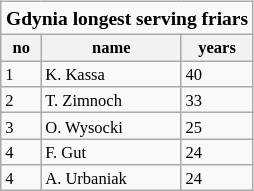<table class=wikitable style="text-align:left; font-size:11px; float:right; margin:5px">
<tr style="font-size: small;">
<td colspan="12" style="text-align:center;"><strong>Gdynia longest serving friars</strong></td>
</tr>
<tr>
<th>no</th>
<th>name</th>
<th>years</th>
</tr>
<tr>
<td>1</td>
<td>K. Kassa</td>
<td>40</td>
</tr>
<tr>
<td>2</td>
<td>T. Zimnoch</td>
<td>33</td>
</tr>
<tr>
<td>3</td>
<td>O. Wysocki</td>
<td>25</td>
</tr>
<tr>
<td>4</td>
<td>F. Gut</td>
<td>24</td>
</tr>
<tr>
<td>4</td>
<td>A. Urbaniak</td>
<td>24</td>
</tr>
</table>
